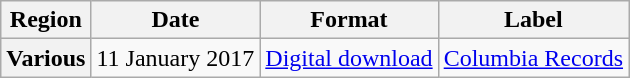<table class="wikitable plainrowheaders">
<tr>
<th>Region</th>
<th>Date</th>
<th>Format</th>
<th>Label</th>
</tr>
<tr>
<th scope="row">Various</th>
<td>11 January 2017</td>
<td><a href='#'>Digital download</a></td>
<td><a href='#'>Columbia Records</a></td>
</tr>
</table>
